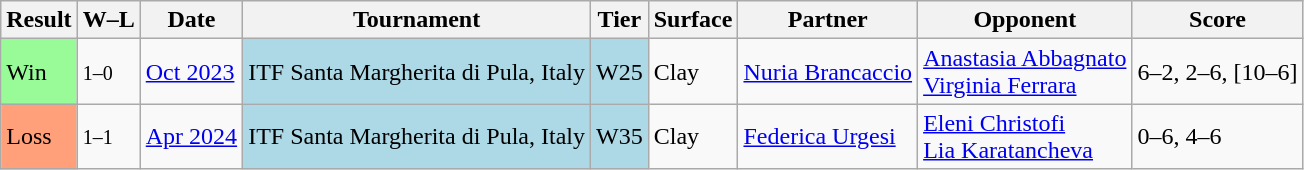<table class="sortable wikitable">
<tr>
<th>Result</th>
<th class="unsortable">W–L</th>
<th>Date</th>
<th>Tournament</th>
<th>Tier</th>
<th>Surface</th>
<th>Partner</th>
<th>Opponent</th>
<th class=unsortable>Score</th>
</tr>
<tr>
<td style="background:#98fb98;">Win</td>
<td><small>1–0</small></td>
<td><a href='#'>Oct 2023</a></td>
<td style="background:lightblue;">ITF Santa Margherita di Pula, Italy</td>
<td style="background:lightblue;">W25</td>
<td>Clay</td>
<td> <a href='#'>Nuria Brancaccio</a></td>
<td> <a href='#'>Anastasia Abbagnato</a> <br>  <a href='#'>Virginia Ferrara</a></td>
<td>6–2, 2–6, [10–6]</td>
</tr>
<tr>
<td style="background:#ffa07a;">Loss</td>
<td><small>1–1</small></td>
<td><a href='#'>Apr 2024</a></td>
<td style="background:lightblue;">ITF Santa Margherita di Pula, Italy</td>
<td style="background:lightblue;">W35</td>
<td>Clay</td>
<td> <a href='#'>Federica Urgesi</a></td>
<td> <a href='#'>Eleni Christofi</a> <br>  <a href='#'>Lia Karatancheva</a></td>
<td>0–6, 4–6</td>
</tr>
</table>
